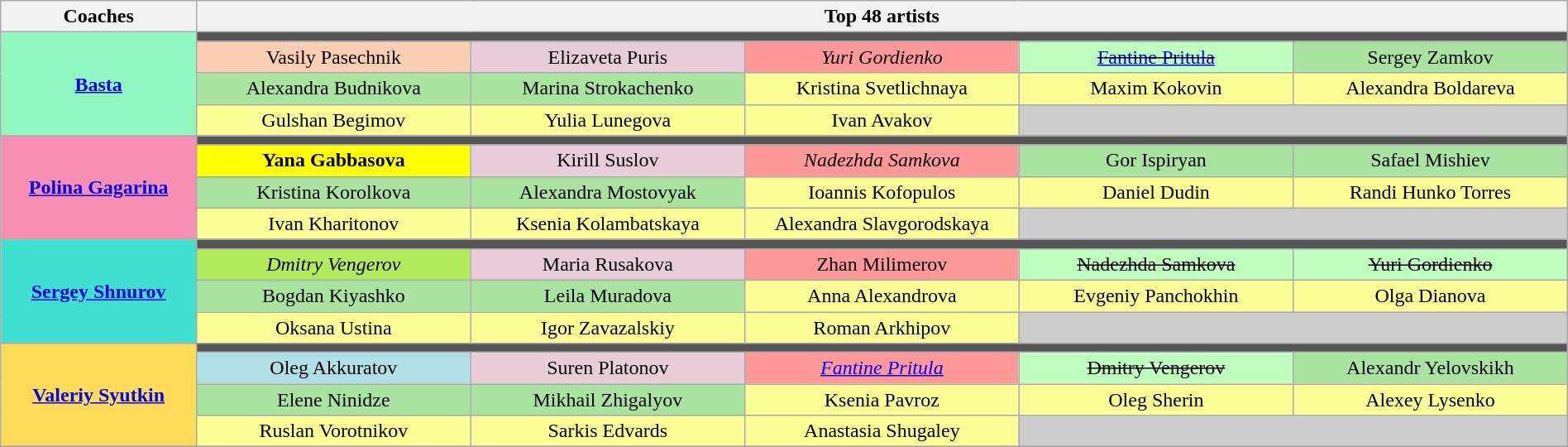<table class="wikitable" style="text-align:center; width:100%;">
<tr>
<th width="10%">Coaches</th>
<th width="90%" colspan=5>Top 48 artists</th>
</tr>
<tr>
<th rowspan=4 style="background:#8ff7c0;"><a href='#'>Basta</a></th>
<td colspan=5 style="background:#555555;"></td>
</tr>
<tr>
<td width="14%" style="background:#FBCEB1;">Vasily Pasechnik</td>
<td width="14%" style="background:#E8CCD7;">Elizaveta Puris</td>
<td width="14%" style="background:#FF9999;"><em>Yuri Gordienko</em></td>
<td width="14%" style="background:#BFFFC0;"><s><a href='#'>Fantine Pritula</a></s></td>
<td width="14%" style="background:#A8E4A0;">Sergey Zamkov</td>
</tr>
<tr>
<td style="background:#A8E4A0;">Alexandra Budnikova</td>
<td style="background:#A8E4A0;">Marina Strokachenko</td>
<td style="background:#FDFD96;">Kristina Svetlichnaya</td>
<td style="background:#FDFD96;">Maxim Kokovin</td>
<td style="background:#FDFD96;">Alexandra Boldareva</td>
</tr>
<tr>
<td style="background:#FDFD96;">Gulshan Begimov</td>
<td style="background:#FDFD96;">Yulia Lunegova</td>
<td style="background:#FDFD96;">Ivan Avakov</td>
<td colspan=2 style="background:#ccc;"></td>
</tr>
<tr>
<th rowspan=4 style="background:#f78fb2;"><a href='#'>Polina Gagarina</a></th>
<td colspan=5 style="background:#555555;"></td>
</tr>
<tr>
<td style="background:yellow;"><strong>Yana Gabbasova</strong></td>
<td style="background:#E8CCD7;">Kirill Suslov</td>
<td style="background:#FF9999;"><em>Nadezhda Samkova</em></td>
<td style="background:#A8E4A0;">Gor Ispiryan</td>
<td style="background:#A8E4A0;">Safael Mishiev</td>
</tr>
<tr>
<td style="background:#A8E4A0;">Kristina Korolkova</td>
<td style="background:#A8E4A0;">Alexandra Mostovyak</td>
<td style="background:#FDFD96;">Ioannis Kofopulos</td>
<td style="background:#FDFD96;">Daniel Dudin</td>
<td style="background:#FDFD96;">Randi Hunko Torres</td>
</tr>
<tr>
<td style="background:#FDFD96;">Ivan Kharitonov</td>
<td style="background:#FDFD96;">Ksenia Kolambatskaya</td>
<td style="background:#FDFD96;">Alexandra Slavgorodskaya</td>
<td colspan=2 style="background:#ccc;"></td>
</tr>
<tr>
<th rowspan=4 style="background:turquoise;"><a href='#'>Sergey Shnurov</a></th>
<td colspan=5 style="background:#555555;"></td>
</tr>
<tr>
<td style="background:#B2EC5D;"><em>Dmitry Vengerov</em></td>
<td style="background:#E8CCD7;">Maria Rusakova</td>
<td style="background:#FF9999;">Zhan Milimerov</td>
<td style="background:#BFFFC0;"><s>Nadezhda Samkova</s></td>
<td style="background:#BFFFC0;"><s>Yuri Gordienko</s></td>
</tr>
<tr>
<td style="background:#A8E4A0;">Bogdan Kiyashko</td>
<td style="background:#A8E4A0;">Leila Muradova</td>
<td style="background:#FDFD96;">Anna Alexandrova</td>
<td style="background:#FDFD96;">Evgeniy Panchokhin</td>
<td style="background:#FDFD96;">Olga Dianova</td>
</tr>
<tr>
<td style="background:#FDFD96;">Oksana Ustina</td>
<td style="background:#FDFD96;">Igor Zavazalskiy</td>
<td style="background:#FDFD96;">Roman Arkhipov</td>
<td colspan=2 style="background:#ccc;"></td>
</tr>
<tr>
<th rowspan=4 style="background:#ffdb58"><a href='#'>Valeriy Syutkin</a></th>
<td colspan=5 style="background:#555555;"></td>
</tr>
<tr>
<td style="background:#B0E0E6;">Oleg Akkuratov</td>
<td style="background:#E8CCD7;">Suren Platonov</td>
<td style="background:#FF9999;"><em><a href='#'>Fantine Pritula</a></em></td>
<td style="background:#BFFFC0;"><s>Dmitry Vengerov</s></td>
<td style="background:#A8E4A0;">Alexandr Yelovskikh</td>
</tr>
<tr>
<td style="background:#A8E4A0;">Elene Ninidze</td>
<td style="background:#A8E4A0;">Mikhail Zhigalyov</td>
<td style="background:#FDFD96;">Ksenia Pavroz</td>
<td style="background:#FDFD96;">Oleg Sherin</td>
<td style="background:#FDFD96;">Alexey Lysenko</td>
</tr>
<tr>
<td style="background:#FDFD96;">Ruslan Vorotnikov</td>
<td style="background:#FDFD96;">Sarkis Edvards</td>
<td style="background:#FDFD96;">Anastasia Shugaley</td>
<td colspan=2 style="background:#ccc;"></td>
</tr>
<tr>
</tr>
</table>
